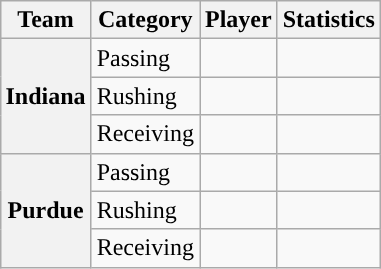<table class="wikitable" style="float:right">
<tr>
<th>Team</th>
<th>Category</th>
<th>Player</th>
<th>Statistics</th>
</tr>
<tr>
<th rowspan=3>Indiana</th>
<td>Passing</td>
<td></td>
<td></td>
</tr>
<tr>
<td>Rushing</td>
<td></td>
<td></td>
</tr>
<tr>
<td>Receiving</td>
<td></td>
<td></td>
</tr>
<tr>
<th rowspan=3>Purdue</th>
<td>Passing</td>
<td></td>
<td></td>
</tr>
<tr>
<td>Rushing</td>
<td></td>
<td></td>
</tr>
<tr>
<td>Receiving</td>
<td></td>
<td></td>
</tr>
</table>
